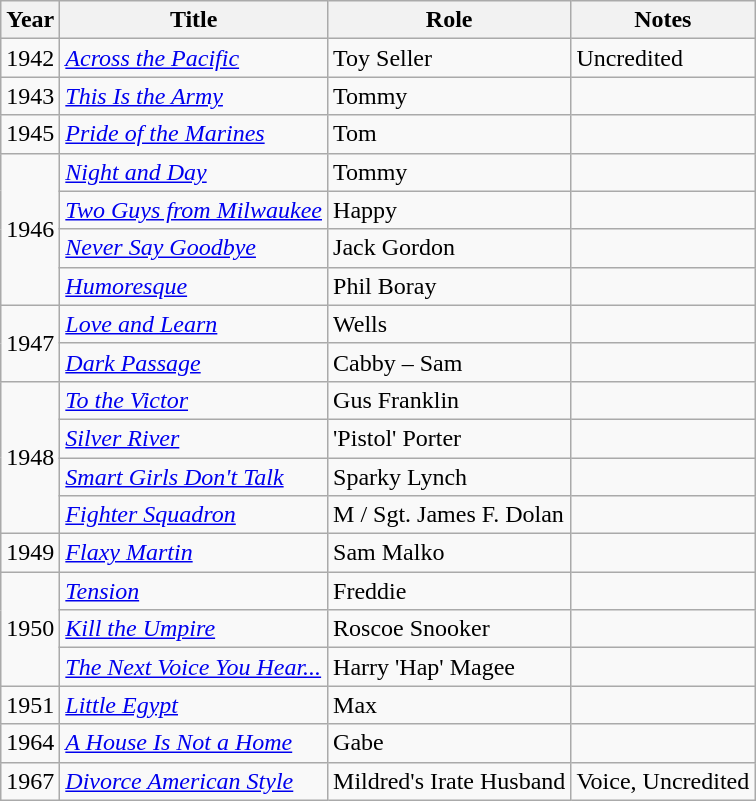<table class="wikitable">
<tr>
<th>Year</th>
<th>Title</th>
<th>Role</th>
<th>Notes</th>
</tr>
<tr>
<td>1942</td>
<td><em><a href='#'>Across the Pacific</a></em></td>
<td>Toy Seller</td>
<td>Uncredited</td>
</tr>
<tr>
<td>1943</td>
<td><em><a href='#'>This Is the Army</a></em></td>
<td>Tommy</td>
<td></td>
</tr>
<tr>
<td>1945</td>
<td><em><a href='#'>Pride of the Marines</a></em></td>
<td>Tom</td>
<td></td>
</tr>
<tr>
<td rowspan=4>1946</td>
<td><em><a href='#'>Night and Day</a></em></td>
<td>Tommy</td>
<td></td>
</tr>
<tr>
<td><em><a href='#'>Two Guys from Milwaukee</a></em></td>
<td>Happy</td>
<td></td>
</tr>
<tr>
<td><em><a href='#'>Never Say Goodbye</a></em></td>
<td>Jack Gordon</td>
<td></td>
</tr>
<tr>
<td><em><a href='#'>Humoresque</a></em></td>
<td>Phil Boray</td>
<td></td>
</tr>
<tr>
<td rowspan=2>1947</td>
<td><em><a href='#'>Love and Learn</a></em></td>
<td>Wells</td>
<td></td>
</tr>
<tr>
<td><em><a href='#'>Dark Passage</a></em></td>
<td>Cabby – Sam</td>
<td></td>
</tr>
<tr>
<td rowspan=4>1948</td>
<td><em><a href='#'>To the Victor</a></em></td>
<td>Gus Franklin</td>
<td></td>
</tr>
<tr>
<td><em><a href='#'>Silver River</a></em></td>
<td>'Pistol' Porter</td>
<td></td>
</tr>
<tr>
<td><em><a href='#'>Smart Girls Don't Talk</a></em></td>
<td>Sparky Lynch</td>
<td></td>
</tr>
<tr>
<td><em><a href='#'>Fighter Squadron</a></em></td>
<td>M / Sgt. James F. Dolan</td>
<td></td>
</tr>
<tr>
<td>1949</td>
<td><em><a href='#'>Flaxy Martin</a></em></td>
<td>Sam Malko</td>
<td></td>
</tr>
<tr>
<td rowspan=3>1950</td>
<td><em><a href='#'>Tension</a></em></td>
<td>Freddie</td>
<td></td>
</tr>
<tr>
<td><em><a href='#'>Kill the Umpire</a></em></td>
<td>Roscoe Snooker</td>
<td></td>
</tr>
<tr>
<td><em><a href='#'>The Next Voice You Hear...</a></em></td>
<td>Harry 'Hap' Magee</td>
<td></td>
</tr>
<tr>
<td>1951</td>
<td><em><a href='#'>Little Egypt</a></em></td>
<td>Max</td>
<td></td>
</tr>
<tr>
<td>1964</td>
<td><em><a href='#'>A House Is Not a Home</a></em></td>
<td>Gabe</td>
<td></td>
</tr>
<tr>
<td>1967</td>
<td><em><a href='#'>Divorce American Style</a></em></td>
<td>Mildred's Irate Husband</td>
<td>Voice, Uncredited</td>
</tr>
</table>
